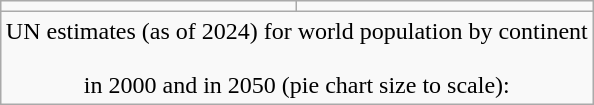<table class="wikitable" style="float: right; text-align: center;">
<tr>
<td></td>
<td></td>
</tr>
<tr>
<td colspan="2">UN estimates (as of 2024) for world population by continent<br><br>in 2000 and in 2050 (pie chart size to scale):<br>





</td>
</tr>
</table>
